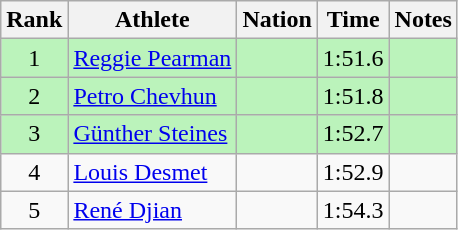<table class="wikitable sortable" style="text-align:center">
<tr>
<th>Rank</th>
<th>Athlete</th>
<th>Nation</th>
<th>Time</th>
<th>Notes</th>
</tr>
<tr bgcolor=bbf3bb>
<td>1</td>
<td align=left><a href='#'>Reggie Pearman</a></td>
<td align=left></td>
<td>1:51.6</td>
<td></td>
</tr>
<tr bgcolor=bbf3bb>
<td>2</td>
<td align=left><a href='#'>Petro Chevhun</a></td>
<td align=left></td>
<td>1:51.8</td>
<td></td>
</tr>
<tr bgcolor=bbf3bb>
<td>3</td>
<td align=left><a href='#'>Günther Steines</a></td>
<td align=left></td>
<td>1:52.7</td>
<td></td>
</tr>
<tr>
<td>4</td>
<td align=left><a href='#'>Louis Desmet</a></td>
<td align=left></td>
<td>1:52.9</td>
<td></td>
</tr>
<tr>
<td>5</td>
<td align=left><a href='#'>René Djian</a></td>
<td align=left></td>
<td>1:54.3</td>
<td></td>
</tr>
</table>
